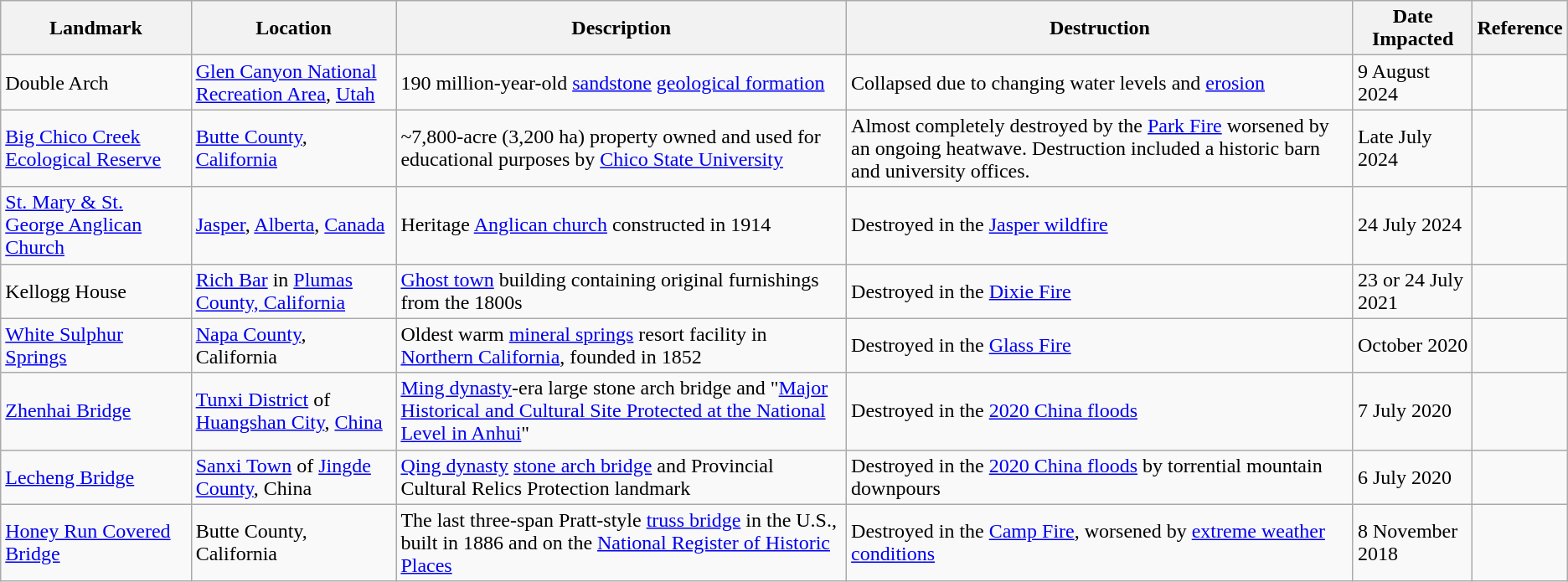<table class="wikitable sortable">
<tr>
<th>Landmark</th>
<th>Location</th>
<th>Description</th>
<th>Destruction</th>
<th>Date Impacted</th>
<th>Reference</th>
</tr>
<tr>
<td>Double Arch</td>
<td><a href='#'>Glen Canyon National Recreation Area</a>, <a href='#'>Utah</a></td>
<td>190 million-year-old <a href='#'>sandstone</a> <a href='#'>geological formation</a></td>
<td>Collapsed due to changing water levels and <a href='#'>erosion</a></td>
<td>9 August 2024</td>
<td></td>
</tr>
<tr>
<td><a href='#'>Big Chico Creek Ecological Reserve</a></td>
<td><a href='#'>Butte County</a>, <a href='#'>California</a></td>
<td>~7,800-acre (3,200 ha) property owned and used for educational purposes by <a href='#'>Chico State University</a></td>
<td>Almost completely destroyed by the <a href='#'>Park Fire</a> worsened by an ongoing heatwave. Destruction included a historic barn and university offices.</td>
<td>Late July 2024</td>
<td></td>
</tr>
<tr>
<td><a href='#'>St. Mary & St. George Anglican Church</a></td>
<td><a href='#'>Jasper</a>, <a href='#'>Alberta</a>, <a href='#'>Canada</a></td>
<td>Heritage <a href='#'>Anglican church</a> constructed in 1914</td>
<td>Destroyed in the <a href='#'>Jasper wildfire</a></td>
<td>24 July 2024</td>
<td></td>
</tr>
<tr>
<td>Kellogg House</td>
<td><a href='#'>Rich Bar</a> in <a href='#'>Plumas County, California</a></td>
<td><a href='#'>Ghost town</a> building containing original furnishings from the 1800s</td>
<td>Destroyed in the <a href='#'>Dixie Fire</a></td>
<td>23 or 24 July 2021</td>
<td></td>
</tr>
<tr>
<td><a href='#'>White Sulphur Springs</a></td>
<td><a href='#'>Napa County</a>, California</td>
<td>Oldest warm <a href='#'>mineral springs</a> resort facility in <a href='#'>Northern California</a>, founded in 1852</td>
<td>Destroyed in the <a href='#'>Glass Fire</a></td>
<td>October 2020</td>
<td></td>
</tr>
<tr>
<td><a href='#'>Zhenhai Bridge</a></td>
<td><a href='#'>Tunxi District</a> of <a href='#'>Huangshan City</a>, <a href='#'>China</a></td>
<td><a href='#'>Ming dynasty</a>-era large stone arch bridge and "<a href='#'>Major Historical and Cultural Site Protected at the National Level in Anhui</a>"</td>
<td>Destroyed in the <a href='#'>2020 China floods</a></td>
<td>7 July 2020</td>
<td></td>
</tr>
<tr>
<td><a href='#'>Lecheng Bridge</a></td>
<td><a href='#'>Sanxi Town</a> of <a href='#'>Jingde County</a>, China</td>
<td><a href='#'>Qing dynasty</a> <a href='#'>stone arch bridge</a> and Provincial Cultural Relics Protection landmark</td>
<td>Destroyed in the <a href='#'>2020 China floods</a> by torrential mountain downpours</td>
<td>6 July 2020</td>
<td></td>
</tr>
<tr>
<td><a href='#'>Honey Run Covered Bridge</a></td>
<td>Butte County, California</td>
<td>The last three-span Pratt-style <a href='#'>truss bridge</a> in the U.S., built in  1886 and on the <a href='#'>National Register of Historic Places</a></td>
<td>Destroyed in the <a href='#'>Camp Fire</a>, worsened by <a href='#'>extreme weather conditions</a></td>
<td>8 November 2018</td>
<td></td>
</tr>
</table>
